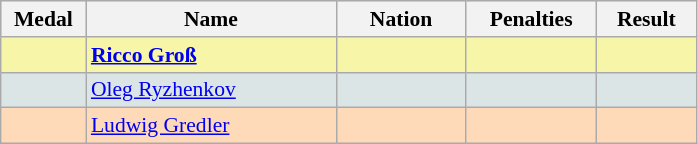<table class=wikitable style="border:1px solid #AAAAAA;font-size:90%">
<tr bgcolor="#E4E4E4">
<th style="border-bottom:1px solid #AAAAAA" width=50>Medal</th>
<th style="border-bottom:1px solid #AAAAAA" width=160>Name</th>
<th style="border-bottom:1px solid #AAAAAA" width=80>Nation</th>
<th style="border-bottom:1px solid #AAAAAA" width=80>Penalties</th>
<th style="border-bottom:1px solid #AAAAAA" width=60>Result</th>
</tr>
<tr bgcolor="#F7F6A8">
<td align="center"></td>
<td><strong><a href='#'>Ricco Groß</a></strong></td>
<td align="center"></td>
<td align="center"></td>
<td align="right"></td>
</tr>
<tr bgcolor="#DCE5E5">
<td align="center"></td>
<td><a href='#'>Oleg Ryzhenkov</a></td>
<td align="center"></td>
<td align="center"></td>
<td align="right"></td>
</tr>
<tr bgcolor="#FFDAB9">
<td align="center"></td>
<td><a href='#'>Ludwig Gredler</a></td>
<td align="center"></td>
<td align="center"></td>
<td align="right"></td>
</tr>
</table>
